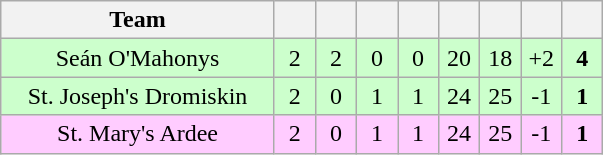<table class="wikitable" style="text-align:center">
<tr>
<th style="width:175px;">Team</th>
<th width="20"></th>
<th width="20"></th>
<th width="20"></th>
<th width="20"></th>
<th width="20"></th>
<th width="20"></th>
<th width="20"></th>
<th width="20"></th>
</tr>
<tr style="background:#cfc;">
<td>Seán O'Mahonys</td>
<td>2</td>
<td>2</td>
<td>0</td>
<td>0</td>
<td>20</td>
<td>18</td>
<td>+2</td>
<td><strong>4</strong></td>
</tr>
<tr style="background:#cfc;">
<td>St. Joseph's Dromiskin</td>
<td>2</td>
<td>0</td>
<td>1</td>
<td>1</td>
<td>24</td>
<td>25</td>
<td>-1</td>
<td><strong>1</strong></td>
</tr>
<tr style="background:#fcf;">
<td>St. Mary's Ardee</td>
<td>2</td>
<td>0</td>
<td>1</td>
<td>1</td>
<td>24</td>
<td>25</td>
<td>-1</td>
<td><strong>1</strong></td>
</tr>
</table>
